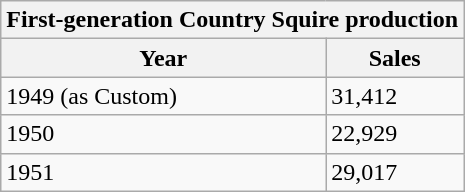<table class="wikitable">
<tr>
<th colspan="2">First-generation Country Squire production</th>
</tr>
<tr>
<th>Year</th>
<th>Sales</th>
</tr>
<tr>
<td>1949 (as Custom)</td>
<td>31,412</td>
</tr>
<tr>
<td>1950</td>
<td>22,929</td>
</tr>
<tr>
<td>1951</td>
<td>29,017</td>
</tr>
</table>
